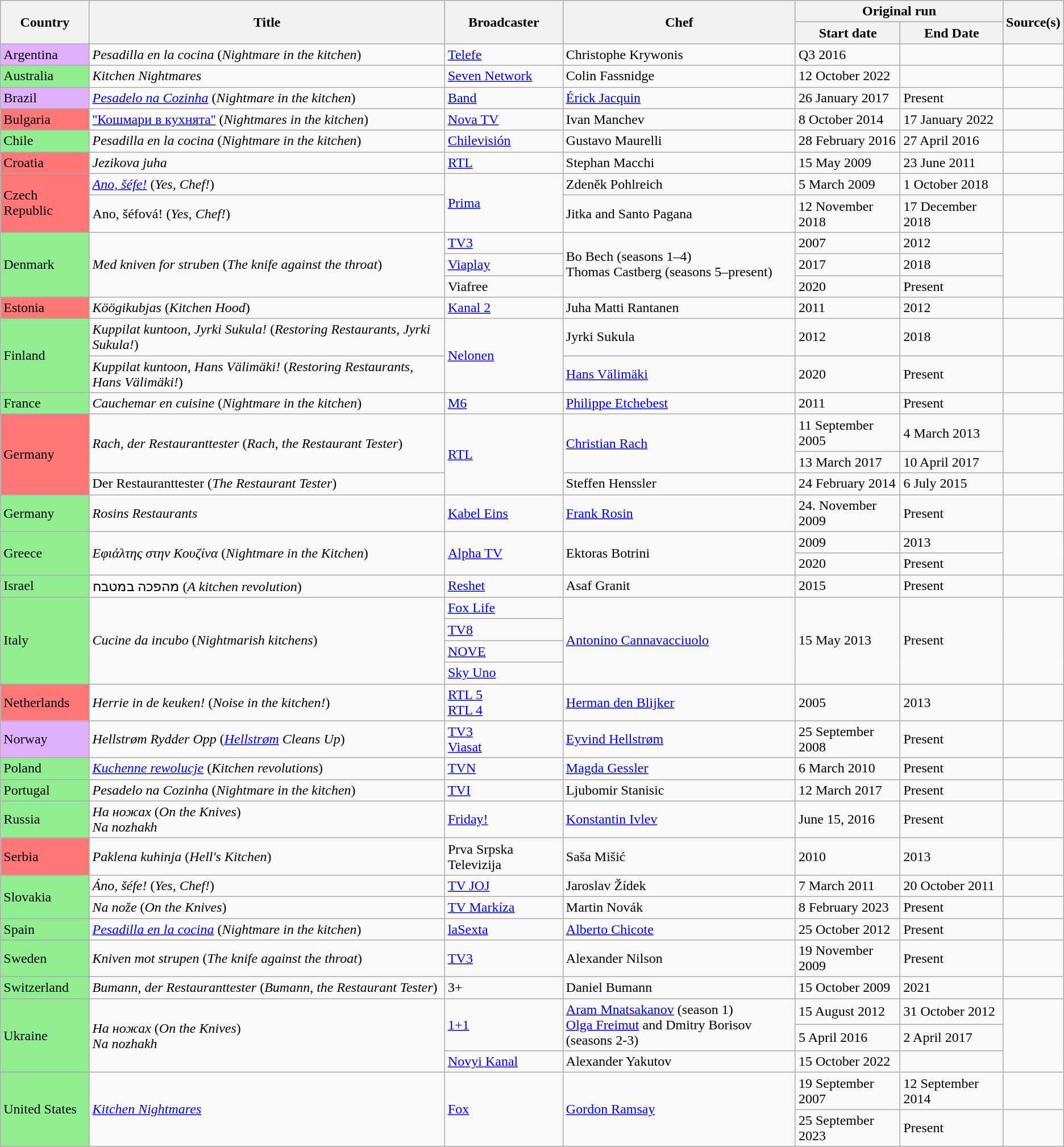<table class="wikitable plainrowheaders">
<tr>
<th rowspan="2" scope="col">Country</th>
<th rowspan="2" scope="col">Title</th>
<th rowspan="2" scope="col">Broadcaster</th>
<th rowspan="2" scope="col">Chef</th>
<th colspan="2" scope="col">Original run</th>
<th rowspan="2" scope="col">Source(s)</th>
</tr>
<tr>
<th>Start date</th>
<th>End Date</th>
</tr>
<tr>
<td style="background:#E0B0FF;">Argentina</td>
<td><em>Pesadilla en la cocina</em> (<em>Nightmare in the kitchen</em>)</td>
<td><a href='#'>Telefe</a></td>
<td>Christophe Krywonis</td>
<td>Q3 2016</td>
<td></td>
<td style="text-align:center;"></td>
</tr>
<tr>
<td style="background:#90EE90;">Australia</td>
<td><em>Kitchen Nightmares</em></td>
<td><a href='#'>Seven Network</a></td>
<td>Colin Fassnidge</td>
<td>12 October 2022</td>
<td></td>
<td style="text-align:center;"></td>
</tr>
<tr>
<td style="background:#E0B0FF;">Brazil</td>
<td><em><a href='#'>Pesadelo na Cozinha</a></em> (<em>Nightmare in the kitchen</em>)</td>
<td><a href='#'>Band</a></td>
<td><a href='#'>Érick Jacquin</a></td>
<td>26 January 2017</td>
<td>Present</td>
<td style="text-align:center;"></td>
</tr>
<tr>
<td style="background:#FF7777;">Bulgaria</td>
<td><a href='#'>''Кошмари в кухнята''</a> (<em>Nightmares in the kitchen</em>)</td>
<td><a href='#'>Nova TV</a></td>
<td>Ivan Manchev</td>
<td>8 October 2014</td>
<td>17 January 2022</td>
<td style="text-align:center;"></td>
</tr>
<tr>
<td style="background:#90EE90;">Chile</td>
<td><em>Pesadilla en la cocina</em> (<em>Nightmare in the kitchen</em>)</td>
<td><a href='#'>Chilevisión</a></td>
<td>Gustavo Maurelli</td>
<td>28 February 2016</td>
<td>27 April 2016</td>
<td style="text-align:center;"></td>
</tr>
<tr>
<td style="background:#FF7777;">Croatia</td>
<td><em>Jezikova juha</em></td>
<td><a href='#'>RTL</a></td>
<td>Stephan Macchi</td>
<td>15 May 2009</td>
<td>23 June 2011</td>
<td style="text-align:center;"></td>
</tr>
<tr>
<td rowspan="2" style="background:#FF7777;">Czech Republic</td>
<td><em><a href='#'>Ano, šéfe!</a></em> (<em>Yes, Chef!</em>)</td>
<td rowspan="2"><a href='#'>Prima</a></td>
<td>Zdeněk Pohlreich</td>
<td>5 March 2009</td>
<td>1 October 2018</td>
<td style="text-align:center;"></td>
</tr>
<tr>
<td>Ano, šéfová! (<em>Yes, Chef!</em>)</td>
<td>Jitka and Santo Pagana</td>
<td>12 November 2018</td>
<td>17 December 2018</td>
<td></td>
</tr>
<tr>
<td rowspan="3" style="background:#90EE90;">Denmark</td>
<td rowspan="3"><em>Med kniven for struben</em> (<em>The knife against the throat</em>)</td>
<td><a href='#'>TV3</a></td>
<td rowspan="3">Bo Bech (seasons 1–4)<br>Thomas Castberg (seasons 5–present)</td>
<td>2007</td>
<td>2012</td>
<td rowspan="3" style="text-align:center;"></td>
</tr>
<tr>
<td><a href='#'>Viaplay</a></td>
<td>2017</td>
<td>2018</td>
</tr>
<tr>
<td>Viafree</td>
<td>2020</td>
<td>Present</td>
</tr>
<tr>
<td style="background:#FF7777;">Estonia</td>
<td><em>Köögikubjas</em> (<em>Kitchen Hood</em>)</td>
<td><a href='#'>Kanal 2</a></td>
<td>Juha Matti Rantanen</td>
<td>2011</td>
<td>2012</td>
<td style="text-align:center;"></td>
</tr>
<tr>
<td rowspan="2" style="background:#90EE90;">Finland</td>
<td><em>Kuppilat kuntoon, Jyrki Sukula!</em> (<em>Restoring Restaurants, Jyrki Sukula!</em>)</td>
<td rowspan="2"><a href='#'>Nelonen</a></td>
<td>Jyrki Sukula</td>
<td>2012</td>
<td>2018</td>
<td style="text-align:center;"></td>
</tr>
<tr>
<td><em>Kuppilat kuntoon, Hans Välimäki!</em> (<em>Restoring Restaurants, Hans Välimäki!</em>)</td>
<td><a href='#'>Hans Välimäki</a></td>
<td>2020</td>
<td>Present</td>
<td style="text-align:center;"></td>
</tr>
<tr>
<td style="background:#90EE90;">France</td>
<td><em>Cauchemar en cuisine</em> (<em>Nightmare in the kitchen</em>)</td>
<td><a href='#'>M6</a></td>
<td><a href='#'>Philippe Etchebest</a></td>
<td>2011</td>
<td>Present</td>
<td style="text-align:center;"></td>
</tr>
<tr>
<td rowspan="3" style="background:#FF7777;">Germany</td>
<td rowspan="2"><em>Rach, der Restauranttester</em> (<em>Rach, the Restaurant Tester</em>)</td>
<td rowspan="3"><a href='#'>RTL</a></td>
<td rowspan="2"><a href='#'>Christian Rach</a></td>
<td>11 September 2005</td>
<td>4 March 2013</td>
<td rowspan="2" style="text-align:center;"></td>
</tr>
<tr>
<td>13 March 2017</td>
<td>10 April 2017</td>
</tr>
<tr>
<td>Der Restauranttester (<em>The Restaurant Tester</em>)</td>
<td>Steffen Henssler</td>
<td>24 February 2014</td>
<td>6 July 2015</td>
<td style="text-align:center;"></td>
</tr>
<tr>
<td style="background:#90EE90;">Germany</td>
<td><em>Rosins Restaurants</em></td>
<td><a href='#'>Kabel Eins</a></td>
<td><a href='#'>Frank Rosin</a></td>
<td>24. November 2009</td>
<td>Present</td>
<td style="text-align:center;"></td>
</tr>
<tr>
<td rowspan="2" style="background:#90EE90;">Greece</td>
<td rowspan="2"><em>Εφιάλτης στην Κουζίνα</em> (<em>Nightmare in the Kitchen</em>)</td>
<td rowspan="2"><a href='#'>Alpha TV</a></td>
<td rowspan="2">Ektoras Botrini</td>
<td>2009</td>
<td>2013</td>
<td rowspan="2" style="text-align:center;"></td>
</tr>
<tr>
<td>2020</td>
<td>Present</td>
</tr>
<tr>
<td style="background:#90EE90;">Israel</td>
<td>מהפכה במטבח (<em>A kitchen revolution</em>)</td>
<td><a href='#'>Reshet</a></td>
<td>Asaf Granit</td>
<td>2015</td>
<td>Present</td>
<td style="text-align:center;"></td>
</tr>
<tr>
<td rowspan="4" style="background:#90EE90;">Italy</td>
<td rowspan="4"><em>Cucine da incubo</em> (<em>Nightmarish kitchens</em>)</td>
<td><a href='#'>Fox Life</a></td>
<td rowspan="4"><a href='#'>Antonino Cannavacciuolo</a></td>
<td rowspan="4">15 May 2013</td>
<td rowspan="4">Present</td>
<td rowspan="4" style="text-align:center;"></td>
</tr>
<tr>
<td><a href='#'>TV8</a></td>
</tr>
<tr>
<td><a href='#'>NOVE</a></td>
</tr>
<tr>
<td><a href='#'>Sky Uno</a></td>
</tr>
<tr>
<td style="background:#FF7777;">Netherlands</td>
<td><em>Herrie in de keuken!</em> (<em>Noise in the kitchen!</em>)</td>
<td><a href='#'>RTL 5</a><br><a href='#'>RTL 4</a></td>
<td><a href='#'>Herman den Blijker</a></td>
<td>2005</td>
<td>2013</td>
<td></td>
</tr>
<tr>
<td style="background:#E0B0FF;">Norway</td>
<td><em>Hellstrøm Rydder Opp</em> (<em><a href='#'>Hellstrøm</a> Cleans Up</em>)</td>
<td><a href='#'>TV3</a><br><a href='#'>Viasat</a></td>
<td><a href='#'>Eyvind Hellstrøm</a></td>
<td>25 September 2008</td>
<td>Present</td>
<td style="text-align:center;"></td>
</tr>
<tr>
<td style="background:#90EE90;">Poland</td>
<td><em><a href='#'>Kuchenne rewolucje</a></em> (<em>Kitchen revolutions</em>)</td>
<td><a href='#'>TVN</a></td>
<td><a href='#'>Magda Gessler</a></td>
<td>6 March 2010</td>
<td>Present</td>
<td style="text-align:center;"></td>
</tr>
<tr>
<td style="background:#90EE90;">Portugal</td>
<td><em>Pesadelo na Cozinha</em> (<em>Nightmare in the kitchen</em>)</td>
<td><a href='#'>TVI</a></td>
<td>Ljubomir Stanisic</td>
<td>12 March 2017</td>
<td>Present</td>
<td style="text-align:center;"></td>
</tr>
<tr>
<td style="background:#90EE90;">Russia</td>
<td><em>На ножах</em> (<em>On the Knives</em>)<br><em>Na nozhakh</em></td>
<td><a href='#'>Friday!</a></td>
<td><a href='#'>Konstantin Ivlev</a></td>
<td>June 15, 2016</td>
<td>Present</td>
<td style="text-align:center;"></td>
</tr>
<tr>
<td style="background:#FF7777;">Serbia</td>
<td><em>Paklena kuhinja</em> (<em>Hell's Kitchen</em>)</td>
<td>Prva Srpska Televizija</td>
<td>Saša Mišić</td>
<td>2010</td>
<td>2013</td>
<td style="text-align:center;"></td>
</tr>
<tr>
<td rowspan="2" style="background:#90EE90;">Slovakia</td>
<td><em>Áno, šéfe!</em> (<em>Yes, Chef!</em>)</td>
<td><a href='#'>TV JOJ</a></td>
<td>Jaroslav Žídek</td>
<td>7 March 2011</td>
<td>20 October 2011</td>
<td style="text-align:center;"></td>
</tr>
<tr>
<td><em>Na nože</em> (<em>On the Knives</em>)</td>
<td><a href='#'>TV Markíza</a></td>
<td>Martin Novák</td>
<td>8 February 2023</td>
<td>Present</td>
<td style="text-align:center;"></td>
</tr>
<tr>
<td style="background:#90EE90;">Spain</td>
<td><em><a href='#'>Pesadilla en la cocina</a></em> (<em>Nightmare in the kitchen</em>)</td>
<td><a href='#'>laSexta</a></td>
<td><a href='#'>Alberto Chicote</a></td>
<td>25 October 2012</td>
<td>Present</td>
<td style="text-align:center;"></td>
</tr>
<tr>
<td style="background:#90EE90;">Sweden</td>
<td><em>Kniven mot strupen</em> (<em>The knife against the throat</em>)</td>
<td><a href='#'>TV3</a></td>
<td>Alexander Nilson</td>
<td>19 November 2009</td>
<td>Present</td>
<td style="text-align:center;"></td>
</tr>
<tr>
<td style="background:#90EE90;">Switzerland</td>
<td><em>Bumann, der Restauranttester</em> (<em>Bumann, the Restaurant Tester</em>)</td>
<td>3+</td>
<td>Daniel Bumann</td>
<td>15 October 2009</td>
<td>2021</td>
<td style="text-align:center;"></td>
</tr>
<tr>
<td rowspan="3" style="background:#90EE90;">Ukraine</td>
<td rowspan="3"><em>На ножах</em> (<em>On the Knives</em>)<br><em>Na nozhakh</em></td>
<td rowspan="2"><a href='#'>1+1</a></td>
<td rowspan="2"><a href='#'>Aram Mnatsakanov</a> (season 1) <br> <a href='#'>Olga Freimut</a> and Dmitry Borisov (seasons 2-3)</td>
<td>15 August 2012</td>
<td>31 October 2012</td>
<td rowspan="3" style="text-align:center;"></td>
</tr>
<tr>
<td>5 April 2016</td>
<td>2 April 2017</td>
</tr>
<tr>
<td><a href='#'>Novyi Kanal</a></td>
<td>Alexander Yakutov</td>
<td>15 October 2022</td>
<td></td>
</tr>
<tr>
<td rowspan="2" style="background:#90EE90;">United States</td>
<td rowspan="2"><em><a href='#'>Kitchen Nightmares</a></em></td>
<td rowspan="2"><a href='#'>Fox</a></td>
<td rowspan="2"><a href='#'>Gordon Ramsay</a></td>
<td>19 September 2007</td>
<td 12 September 2014>12 September 2014</td>
<td></td>
</tr>
<tr>
<td>25 September 2023</td>
<td>Present</td>
<td></td>
</tr>
</table>
